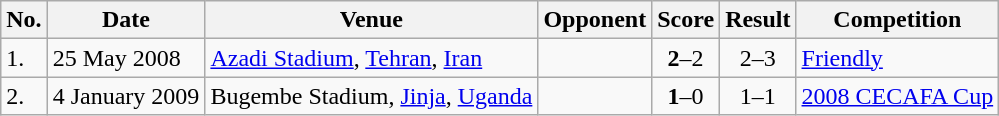<table class="wikitable" style="font-size:100%;">
<tr>
<th>No.</th>
<th>Date</th>
<th>Venue</th>
<th>Opponent</th>
<th>Score</th>
<th>Result</th>
<th>Competition</th>
</tr>
<tr>
<td>1.</td>
<td>25 May 2008</td>
<td><a href='#'>Azadi Stadium</a>, <a href='#'>Tehran</a>, <a href='#'>Iran</a></td>
<td></td>
<td align=center><strong>2</strong>–2</td>
<td align=center>2–3</td>
<td><a href='#'>Friendly</a></td>
</tr>
<tr>
<td>2.</td>
<td>4 January 2009</td>
<td>Bugembe Stadium, <a href='#'>Jinja</a>, <a href='#'>Uganda</a></td>
<td></td>
<td align=center><strong>1</strong>–0</td>
<td align=center>1–1</td>
<td><a href='#'>2008 CECAFA Cup</a></td>
</tr>
</table>
